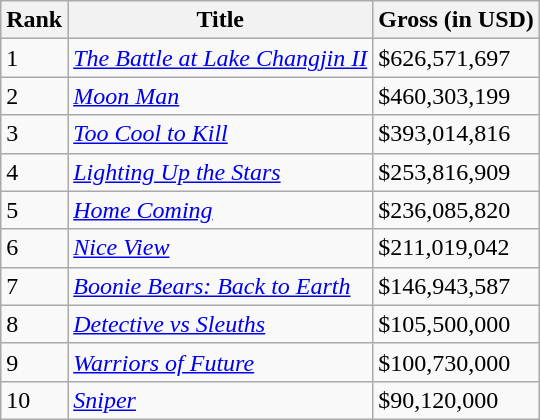<table class="wikitable sortable" style="margin:auto; margin:auto;">
<tr>
<th>Rank</th>
<th>Title</th>
<th>Gross (in USD)</th>
</tr>
<tr>
<td>1</td>
<td><em><a href='#'>The Battle at Lake Changjin II</a></em></td>
<td>$626,571,697</td>
</tr>
<tr>
<td>2</td>
<td><em><a href='#'>Moon Man</a></em></td>
<td>$460,303,199</td>
</tr>
<tr>
<td>3</td>
<td><em><a href='#'>Too Cool to Kill</a></em></td>
<td>$393,014,816</td>
</tr>
<tr>
<td>4</td>
<td><em><a href='#'>Lighting Up the Stars</a></em></td>
<td>$253,816,909</td>
</tr>
<tr>
<td>5</td>
<td><em><a href='#'>Home Coming</a></em></td>
<td>$236,085,820</td>
</tr>
<tr>
<td>6</td>
<td><em><a href='#'>Nice View</a></em></td>
<td>$211,019,042</td>
</tr>
<tr>
<td>7</td>
<td><em><a href='#'>Boonie Bears: Back to Earth</a></em></td>
<td>$146,943,587</td>
</tr>
<tr>
<td>8</td>
<td><em><a href='#'>Detective vs Sleuths</a></em></td>
<td>$105,500,000</td>
</tr>
<tr>
<td>9</td>
<td><em><a href='#'>Warriors of Future</a></em></td>
<td>$100,730,000</td>
</tr>
<tr>
<td>10</td>
<td><em><a href='#'>Sniper</a></em></td>
<td>$90,120,000</td>
</tr>
</table>
